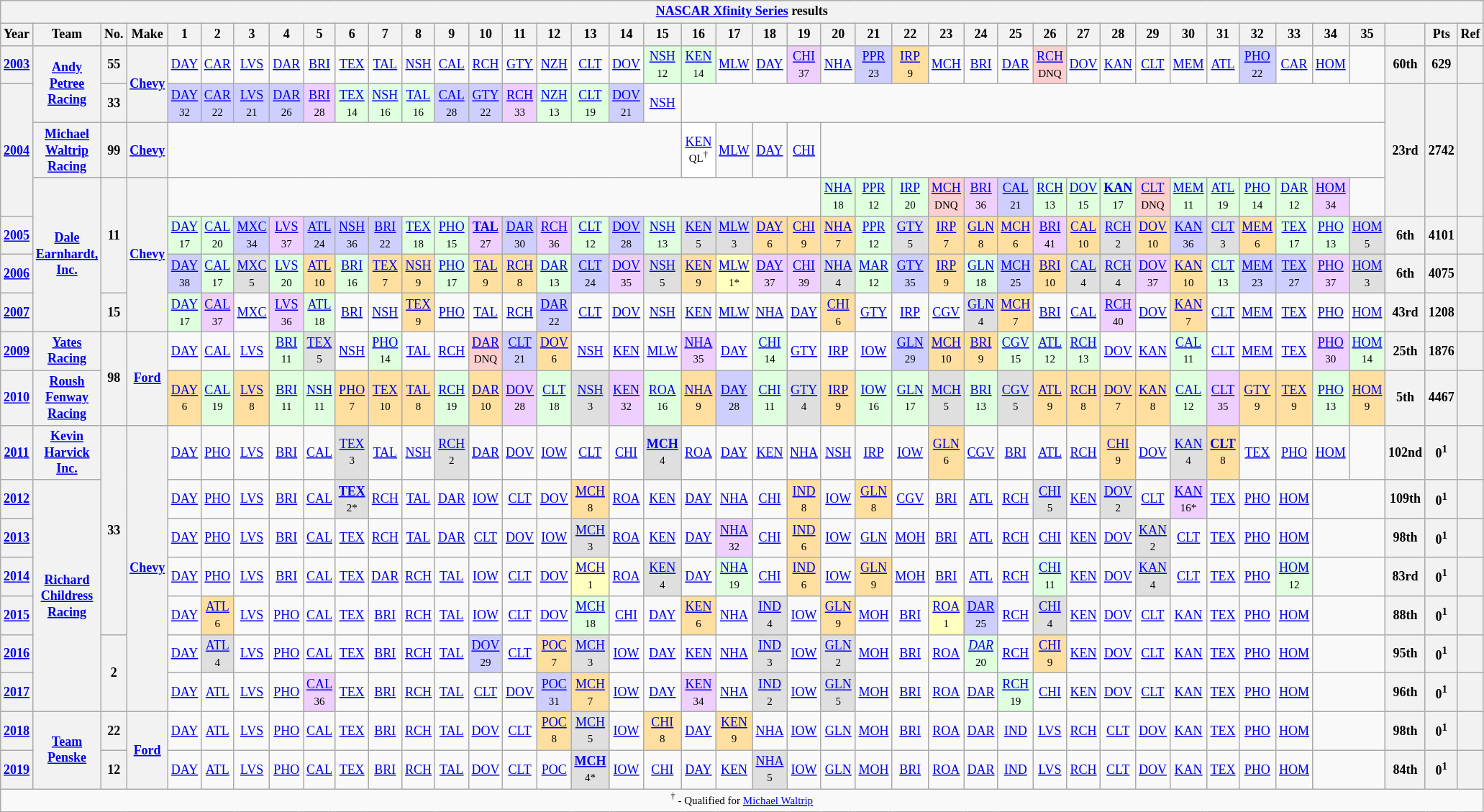<table class="wikitable" style="text-align:center; font-size:75%">
<tr>
<th colspan=42><a href='#'>NASCAR Xfinity Series</a> results</th>
</tr>
<tr>
<th>Year</th>
<th>Team</th>
<th>No.</th>
<th>Make</th>
<th>1</th>
<th>2</th>
<th>3</th>
<th>4</th>
<th>5</th>
<th>6</th>
<th>7</th>
<th>8</th>
<th>9</th>
<th>10</th>
<th>11</th>
<th>12</th>
<th>13</th>
<th>14</th>
<th>15</th>
<th>16</th>
<th>17</th>
<th>18</th>
<th>19</th>
<th>20</th>
<th>21</th>
<th>22</th>
<th>23</th>
<th>24</th>
<th>25</th>
<th>26</th>
<th>27</th>
<th>28</th>
<th>29</th>
<th>30</th>
<th>31</th>
<th>32</th>
<th>33</th>
<th>34</th>
<th>35</th>
<th></th>
<th>Pts</th>
<th>Ref</th>
</tr>
<tr>
<th><a href='#'>2003</a></th>
<th rowspan=2><a href='#'>Andy Petree Racing</a></th>
<th>55</th>
<th rowspan=2><a href='#'>Chevy</a></th>
<td><a href='#'>DAY</a></td>
<td><a href='#'>CAR</a></td>
<td><a href='#'>LVS</a></td>
<td><a href='#'>DAR</a></td>
<td><a href='#'>BRI</a></td>
<td><a href='#'>TEX</a></td>
<td><a href='#'>TAL</a></td>
<td><a href='#'>NSH</a></td>
<td><a href='#'>CAL</a></td>
<td><a href='#'>RCH</a></td>
<td><a href='#'>GTY</a></td>
<td><a href='#'>NZH</a></td>
<td><a href='#'>CLT</a></td>
<td><a href='#'>DOV</a></td>
<td style="background:#DFFFDF;"><a href='#'>NSH</a><br><small>12</small></td>
<td style="background:#DFFFDF;"><a href='#'>KEN</a><br><small>14</small></td>
<td><a href='#'>MLW</a></td>
<td><a href='#'>DAY</a></td>
<td style="background:#EFCFFF;"><a href='#'>CHI</a><br><small>37</small></td>
<td><a href='#'>NHA</a></td>
<td style="background:#CFCFFF;"><a href='#'>PPR</a><br><small>23</small></td>
<td style="background:#FFDF9F;"><a href='#'>IRP</a><br><small>9</small></td>
<td><a href='#'>MCH</a></td>
<td><a href='#'>BRI</a></td>
<td><a href='#'>DAR</a></td>
<td style="background:#FFCFCF;"><a href='#'>RCH</a><br><small>DNQ</small></td>
<td><a href='#'>DOV</a></td>
<td><a href='#'>KAN</a></td>
<td><a href='#'>CLT</a></td>
<td><a href='#'>MEM</a></td>
<td><a href='#'>ATL</a></td>
<td style="background:#CFCFFF;"><a href='#'>PHO</a><br><small>22</small></td>
<td><a href='#'>CAR</a></td>
<td><a href='#'>HOM</a></td>
<td></td>
<th>60th</th>
<th>629</th>
<th></th>
</tr>
<tr>
<th rowspan=3><a href='#'>2004</a></th>
<th>33</th>
<td style="background:#CFCFFF;"><a href='#'>DAY</a><br><small>32</small></td>
<td style="background:#CFCFFF;"><a href='#'>CAR</a><br><small>22</small></td>
<td style="background:#CFCFFF;"><a href='#'>LVS</a><br><small>21</small></td>
<td style="background:#CFCFFF;"><a href='#'>DAR</a><br><small>26</small></td>
<td style="background:#EFCFFF;"><a href='#'>BRI</a><br><small>28</small></td>
<td style="background:#DFFFDF;"><a href='#'>TEX</a><br><small>14</small></td>
<td style="background:#DFFFDF;"><a href='#'>NSH</a><br><small>16</small></td>
<td style="background:#DFFFDF;"><a href='#'>TAL</a><br><small>16</small></td>
<td style="background:#CFCFFF;"><a href='#'>CAL</a><br><small>28</small></td>
<td style="background:#CFCFFF;"><a href='#'>GTY</a><br><small>22</small></td>
<td style="background:#EFCFFF;"><a href='#'>RCH</a><br><small>33</small></td>
<td style="background:#DFFFDF;"><a href='#'>NZH</a><br><small>13</small></td>
<td style="background:#DFFFDF;"><a href='#'>CLT</a><br><small>19</small></td>
<td style="background:#CFCFFF;"><a href='#'>DOV</a><br><small>21</small></td>
<td><a href='#'>NSH</a></td>
<td colspan=20></td>
<th rowspan=3>23rd</th>
<th rowspan=3>2742</th>
<th rowspan=3></th>
</tr>
<tr>
<th><a href='#'>Michael Waltrip Racing</a></th>
<th>99</th>
<th><a href='#'>Chevy</a></th>
<td colspan=15></td>
<td style="background:#FFFFFF;"><a href='#'>KEN</a><br><small>QL<sup>†</sup></small></td>
<td><a href='#'>MLW</a></td>
<td><a href='#'>DAY</a></td>
<td><a href='#'>CHI</a></td>
<td colspan=16></td>
</tr>
<tr>
<th rowspan=4><a href='#'>Dale Earnhardt, Inc.</a></th>
<th rowspan=3>11</th>
<th rowspan=4><a href='#'>Chevy</a></th>
<td colspan=19></td>
<td style="background:#DFFFDF;"><a href='#'>NHA</a><br><small>18</small></td>
<td style="background:#DFFFDF;"><a href='#'>PPR</a><br><small>12</small></td>
<td style="background:#DFFFDF;"><a href='#'>IRP</a><br><small>20</small></td>
<td style="background:#FFCFCF;"><a href='#'>MCH</a><br><small>DNQ</small></td>
<td style="background:#EFCFFF;"><a href='#'>BRI</a><br><small>36</small></td>
<td style="background:#CFCFFF;"><a href='#'>CAL</a><br><small>21</small></td>
<td style="background:#DFFFDF;"><a href='#'>RCH</a><br><small>13</small></td>
<td style="background:#DFFFDF;"><a href='#'>DOV</a><br><small>15</small></td>
<td style="background:#DFFFDF;"><strong><a href='#'>KAN</a></strong><br><small>17</small></td>
<td style="background:#FFCFCF;"><a href='#'>CLT</a><br><small>DNQ</small></td>
<td style="background:#DFFFDF;"><a href='#'>MEM</a><br><small>11</small></td>
<td style="background:#DFFFDF;"><a href='#'>ATL</a><br><small>19</small></td>
<td style="background:#DFFFDF;"><a href='#'>PHO</a><br><small>14</small></td>
<td style="background:#DFFFDF;"><a href='#'>DAR</a><br><small>12</small></td>
<td style="background:#EFCFFF;"><a href='#'>HOM</a><br><small>34</small></td>
<td></td>
</tr>
<tr>
<th><a href='#'>2005</a></th>
<td style="background:#DFFFDF;"><a href='#'>DAY</a><br><small>17</small></td>
<td style="background:#DFFFDF;"><a href='#'>CAL</a><br><small>20</small></td>
<td style="background:#CFCFFF;"><a href='#'>MXC</a><br><small>34</small></td>
<td style="background:#EFCFFF;"><a href='#'>LVS</a><br><small>37</small></td>
<td style="background:#CFCFFF;"><a href='#'>ATL</a><br><small>24</small></td>
<td style="background:#CFCFFF;"><a href='#'>NSH</a><br><small>36</small></td>
<td style="background:#CFCFFF;"><a href='#'>BRI</a><br><small>22</small></td>
<td style="background:#DFFFDF;"><a href='#'>TEX</a><br><small>18</small></td>
<td style="background:#DFFFDF;"><a href='#'>PHO</a><br><small>15</small></td>
<td style="background:#EFCFFF;"><strong><a href='#'>TAL</a></strong><br><small>27</small></td>
<td style="background:#CFCFFF;"><a href='#'>DAR</a><br><small>30</small></td>
<td style="background:#EFCFFF;"><a href='#'>RCH</a><br><small>36</small></td>
<td style="background:#DFFFDF;"><a href='#'>CLT</a><br><small>12</small></td>
<td style="background:#CFCFFF;"><a href='#'>DOV</a><br><small>28</small></td>
<td style="background:#DFFFDF;"><a href='#'>NSH</a><br><small>13</small></td>
<td style="background:#DFDFDF;"><a href='#'>KEN</a><br><small>5</small></td>
<td style="background:#DFDFDF;"><a href='#'>MLW</a><br><small>3</small></td>
<td style="background:#FFDF9F;"><a href='#'>DAY</a><br><small>6</small></td>
<td style="background:#FFDF9F;"><a href='#'>CHI</a><br><small>9</small></td>
<td style="background:#FFDF9F;"><a href='#'>NHA</a><br><small>7</small></td>
<td style="background:#DFFFDF;"><a href='#'>PPR</a><br><small>12</small></td>
<td style="background:#DFDFDF;"><a href='#'>GTY</a><br><small>5</small></td>
<td style="background:#FFDF9F;"><a href='#'>IRP</a><br><small>7</small></td>
<td style="background:#FFDF9F;"><a href='#'>GLN</a><br><small>8</small></td>
<td style="background:#FFDF9F;"><a href='#'>MCH</a><br><small>6</small></td>
<td style="background:#EFCFFF;"><a href='#'>BRI</a><br><small>41</small></td>
<td style="background:#FFDF9F;"><a href='#'>CAL</a><br><small>10</small></td>
<td style="background:#DFDFDF;"><a href='#'>RCH</a><br><small>2</small></td>
<td style="background:#FFDF9F;"><a href='#'>DOV</a><br><small>10</small></td>
<td style="background:#CFCFFF;"><a href='#'>KAN</a><br><small>36</small></td>
<td style="background:#DFDFDF;"><a href='#'>CLT</a><br><small>3</small></td>
<td style="background:#FFDF9F;"><a href='#'>MEM</a><br><small>6</small></td>
<td style="background:#DFFFDF;"><a href='#'>TEX</a><br><small>17</small></td>
<td style="background:#DFFFDF;"><a href='#'>PHO</a><br><small>13</small></td>
<td style="background:#DFDFDF;"><a href='#'>HOM</a><br><small>5</small></td>
<th>6th</th>
<th>4101</th>
<th></th>
</tr>
<tr>
<th><a href='#'>2006</a></th>
<td style="background:#CFCFFF;"><a href='#'>DAY</a><br><small>38</small></td>
<td style="background:#DFFFDF;"><a href='#'>CAL</a><br><small>17</small></td>
<td style="background:#DFDFDF;"><a href='#'>MXC</a><br><small>5</small></td>
<td style="background:#DFFFDF;"><a href='#'>LVS</a><br><small>20</small></td>
<td style="background:#FFDF9F;"><a href='#'>ATL</a><br><small>10</small></td>
<td style="background:#DFFFDF;"><a href='#'>BRI</a><br><small>16</small></td>
<td style="background:#FFDF9F;"><a href='#'>TEX</a><br><small>7</small></td>
<td style="background:#FFDF9F;"><a href='#'>NSH</a><br><small>9</small></td>
<td style="background:#DFFFDF;"><a href='#'>PHO</a><br><small>17</small></td>
<td style="background:#FFDF9F;"><a href='#'>TAL</a><br><small>9</small></td>
<td style="background:#FFDF9F;"><a href='#'>RCH</a><br><small>8</small></td>
<td style="background:#DFFFDF;"><a href='#'>DAR</a><br><small>13</small></td>
<td style="background:#CFCFFF;"><a href='#'>CLT</a><br><small>24</small></td>
<td style="background:#EFCFFF;"><a href='#'>DOV</a><br><small>35</small></td>
<td style="background:#DFDFDF;"><a href='#'>NSH</a><br><small>5</small></td>
<td style="background:#FFDF9F;"><a href='#'>KEN</a><br><small>9</small></td>
<td style="background:#FFFFBF;"><a href='#'>MLW</a><br><small>1*</small></td>
<td style="background:#EFCFFF;"><a href='#'>DAY</a><br><small>37</small></td>
<td style="background:#EFCFFF;"><a href='#'>CHI</a><br><small>39</small></td>
<td style="background:#DFDFDF;"><a href='#'>NHA</a><br><small>4</small></td>
<td style="background:#DFFFDF;"><a href='#'>MAR</a><br><small>12</small></td>
<td style="background:#CFCFFF;"><a href='#'>GTY</a><br><small>35</small></td>
<td style="background:#FFDF9F;"><a href='#'>IRP</a><br><small>9</small></td>
<td style="background:#DFFFDF;"><a href='#'>GLN</a><br><small>18</small></td>
<td style="background:#CFCFFF;"><a href='#'>MCH</a><br><small>25</small></td>
<td style="background:#FFDF9F;"><a href='#'>BRI</a><br><small>10</small></td>
<td style="background:#DFDFDF;"><a href='#'>CAL</a><br><small>4</small></td>
<td style="background:#DFDFDF;"><a href='#'>RCH</a><br><small>4</small></td>
<td style="background:#EFCFFF;"><a href='#'>DOV</a><br><small>37</small></td>
<td style="background:#FFDF9F;"><a href='#'>KAN</a><br><small>10</small></td>
<td style="background:#DFFFDF;"><a href='#'>CLT</a><br><small>13</small></td>
<td style="background:#CFCFFF;"><a href='#'>MEM</a><br><small>23</small></td>
<td style="background:#CFCFFF;"><a href='#'>TEX</a><br><small>27</small></td>
<td style="background:#EFCFFF;"><a href='#'>PHO</a><br><small>37</small></td>
<td style="background:#DFDFDF;"><a href='#'>HOM</a><br><small>3</small></td>
<th>6th</th>
<th>4075</th>
<th></th>
</tr>
<tr>
<th><a href='#'>2007</a></th>
<th>15</th>
<td style="background:#DFFFDF;"><a href='#'>DAY</a><br><small>17</small></td>
<td style="background:#EFCFFF;"><a href='#'>CAL</a><br><small>37</small></td>
<td><a href='#'>MXC</a></td>
<td style="background:#EFCFFF;"><a href='#'>LVS</a><br><small>36</small></td>
<td style="background:#DFFFDF;"><a href='#'>ATL</a><br><small>18</small></td>
<td><a href='#'>BRI</a></td>
<td><a href='#'>NSH</a></td>
<td style="background:#FFDF9F;"><a href='#'>TEX</a><br><small>9</small></td>
<td><a href='#'>PHO</a></td>
<td><a href='#'>TAL</a></td>
<td><a href='#'>RCH</a></td>
<td style="background:#CFCFFF;"><a href='#'>DAR</a><br><small>22</small></td>
<td><a href='#'>CLT</a></td>
<td><a href='#'>DOV</a></td>
<td><a href='#'>NSH</a></td>
<td><a href='#'>KEN</a></td>
<td><a href='#'>MLW</a></td>
<td><a href='#'>NHA</a></td>
<td><a href='#'>DAY</a></td>
<td style="background:#FFDF9F;"><a href='#'>CHI</a><br><small>6</small></td>
<td><a href='#'>GTY</a></td>
<td><a href='#'>IRP</a></td>
<td><a href='#'>CGV</a></td>
<td style="background:#DFDFDF;"><a href='#'>GLN</a><br><small>4</small></td>
<td style="background:#FFDF9F;"><a href='#'>MCH</a><br><small>7</small></td>
<td><a href='#'>BRI</a></td>
<td><a href='#'>CAL</a></td>
<td style="background:#EFCFFF;"><a href='#'>RCH</a><br><small>40</small></td>
<td><a href='#'>DOV</a></td>
<td style="background:#FFDF9F;"><a href='#'>KAN</a><br><small>7</small></td>
<td><a href='#'>CLT</a></td>
<td><a href='#'>MEM</a></td>
<td><a href='#'>TEX</a></td>
<td><a href='#'>PHO</a></td>
<td><a href='#'>HOM</a></td>
<th>43rd</th>
<th>1208</th>
<th></th>
</tr>
<tr>
<th><a href='#'>2009</a></th>
<th><a href='#'>Yates Racing</a></th>
<th rowspan=2>98</th>
<th rowspan=2><a href='#'>Ford</a></th>
<td><a href='#'>DAY</a></td>
<td><a href='#'>CAL</a></td>
<td><a href='#'>LVS</a></td>
<td style="background:#DFFFDF;"><a href='#'>BRI</a><br><small>11</small></td>
<td style="background:#DFDFDF;"><a href='#'>TEX</a><br><small>5</small></td>
<td><a href='#'>NSH</a></td>
<td style="background:#DFFFDF;"><a href='#'>PHO</a><br><small>14</small></td>
<td><a href='#'>TAL</a></td>
<td><a href='#'>RCH</a></td>
<td style="background:#FFCFCF;"><a href='#'>DAR</a><br><small>DNQ</small></td>
<td style="background:#CFCFFF;"><a href='#'>CLT</a><br><small>21</small></td>
<td style="background:#FFDF9F;"><a href='#'>DOV</a><br><small>6</small></td>
<td><a href='#'>NSH</a></td>
<td><a href='#'>KEN</a></td>
<td><a href='#'>MLW</a></td>
<td style="background:#EFCFFF;"><a href='#'>NHA</a><br><small>35</small></td>
<td><a href='#'>DAY</a></td>
<td style="background:#DFFFDF;"><a href='#'>CHI</a><br><small>14</small></td>
<td><a href='#'>GTY</a></td>
<td><a href='#'>IRP</a></td>
<td><a href='#'>IOW</a></td>
<td style="background:#CFCFFF;"><a href='#'>GLN</a><br><small>29</small></td>
<td style="background:#FFDF9F;"><a href='#'>MCH</a><br><small>10</small></td>
<td style="background:#FFDF9F;"><a href='#'>BRI</a><br><small>9</small></td>
<td style="background:#DFFFDF;"><a href='#'>CGV</a><br><small>15</small></td>
<td style="background:#DFFFDF;"><a href='#'>ATL</a><br><small>12</small></td>
<td style="background:#DFFFDF;"><a href='#'>RCH</a><br><small>13</small></td>
<td><a href='#'>DOV</a></td>
<td><a href='#'>KAN</a></td>
<td style="background:#DFFFDF;"><a href='#'>CAL</a><br><small>11</small></td>
<td><a href='#'>CLT</a></td>
<td><a href='#'>MEM</a></td>
<td><a href='#'>TEX</a></td>
<td style="background:#EFCFFF;"><a href='#'>PHO</a><br><small>30</small></td>
<td style="background:#DFFFDF;"><a href='#'>HOM</a><br><small>14</small></td>
<th>25th</th>
<th>1876</th>
<th></th>
</tr>
<tr>
<th><a href='#'>2010</a></th>
<th><a href='#'>Roush Fenway Racing</a></th>
<td style="background:#FFDF9F;"><a href='#'>DAY</a><br><small>6</small></td>
<td style="background:#DFFFDF;"><a href='#'>CAL</a><br><small>19</small></td>
<td style="background:#FFDF9F;"><a href='#'>LVS</a><br><small>8</small></td>
<td style="background:#DFFFDF;"><a href='#'>BRI</a><br><small>11</small></td>
<td style="background:#DFFFDF;"><a href='#'>NSH</a><br><small>11</small></td>
<td style="background:#FFDF9F;"><a href='#'>PHO</a><br><small>7</small></td>
<td style="background:#FFDF9F;"><a href='#'>TEX</a><br><small>10</small></td>
<td style="background:#FFDF9F;"><a href='#'>TAL</a><br><small>8</small></td>
<td style="background:#DFFFDF;"><a href='#'>RCH</a><br><small>19</small></td>
<td style="background:#FFDF9F;"><a href='#'>DAR</a><br><small>10</small></td>
<td style="background:#EFCFFF;"><a href='#'>DOV</a><br><small>28</small></td>
<td style="background:#DFFFDF;"><a href='#'>CLT</a><br><small>18</small></td>
<td style="background:#DFDFDF;"><a href='#'>NSH</a><br><small>3</small></td>
<td style="background:#EFCFFF;"><a href='#'>KEN</a><br><small>32</small></td>
<td style="background:#DFFFDF;"><a href='#'>ROA</a><br><small>16</small></td>
<td style="background:#FFDF9F;"><a href='#'>NHA</a><br><small>9</small></td>
<td style="background:#CFCFFF;"><a href='#'>DAY</a><br><small>28</small></td>
<td style="background:#DFFFDF;"><a href='#'>CHI</a><br><small>11</small></td>
<td style="background:#DFDFDF;"><a href='#'>GTY</a><br><small>4</small></td>
<td style="background:#FFDF9F;"><a href='#'>IRP</a><br><small>9</small></td>
<td style="background:#DFFFDF;"><a href='#'>IOW</a><br><small>16</small></td>
<td style="background:#DFFFDF;"><a href='#'>GLN</a><br><small>17</small></td>
<td style="background:#DFDFDF;"><a href='#'>MCH</a><br><small>5</small></td>
<td style="background:#DFFFDF;"><a href='#'>BRI</a><br><small>13</small></td>
<td style="background:#DFDFDF;"><a href='#'>CGV</a><br><small>5</small></td>
<td style="background:#FFDF9F;"><a href='#'>ATL</a><br><small>9</small></td>
<td style="background:#FFDF9F;"><a href='#'>RCH</a><br><small>8</small></td>
<td style="background:#FFDF9F;"><a href='#'>DOV</a><br><small>7</small></td>
<td style="background:#FFDF9F;"><a href='#'>KAN</a><br><small>8</small></td>
<td style="background:#DFFFDF;"><a href='#'>CAL</a><br><small>12</small></td>
<td style="background:#EFCFFF;"><a href='#'>CLT</a><br><small>35</small></td>
<td style="background:#FFDF9F;"><a href='#'>GTY</a><br><small>9</small></td>
<td style="background:#FFDF9F;"><a href='#'>TEX</a><br><small>9</small></td>
<td style="background:#DFFFDF;"><a href='#'>PHO</a><br><small>13</small></td>
<td style="background:#FFDF9F;"><a href='#'>HOM</a><br><small>9</small></td>
<th>5th</th>
<th>4467</th>
<th></th>
</tr>
<tr>
<th><a href='#'>2011</a></th>
<th><a href='#'>Kevin Harvick Inc.</a></th>
<th rowspan=5>33</th>
<th rowspan=7><a href='#'>Chevy</a></th>
<td><a href='#'>DAY</a></td>
<td><a href='#'>PHO</a></td>
<td><a href='#'>LVS</a></td>
<td><a href='#'>BRI</a></td>
<td><a href='#'>CAL</a></td>
<td style="background:#DFDFDF;"><a href='#'>TEX</a><br><small>3</small></td>
<td><a href='#'>TAL</a></td>
<td><a href='#'>NSH</a></td>
<td style="background:#DFDFDF;"><a href='#'>RCH</a><br><small>2</small></td>
<td><a href='#'>DAR</a></td>
<td><a href='#'>DOV</a></td>
<td><a href='#'>IOW</a></td>
<td><a href='#'>CLT</a></td>
<td><a href='#'>CHI</a></td>
<td style="background:#DFDFDF;"><strong><a href='#'>MCH</a></strong><br><small>4</small></td>
<td><a href='#'>ROA</a></td>
<td><a href='#'>DAY</a></td>
<td><a href='#'>KEN</a></td>
<td><a href='#'>NHA</a></td>
<td><a href='#'>NSH</a></td>
<td><a href='#'>IRP</a></td>
<td><a href='#'>IOW</a></td>
<td style="background:#FFDF9F;"><a href='#'>GLN</a><br><small>6</small></td>
<td><a href='#'>CGV</a></td>
<td><a href='#'>BRI</a></td>
<td><a href='#'>ATL</a></td>
<td><a href='#'>RCH</a></td>
<td style="background:#FFDF9F;"><a href='#'>CHI</a><br><small>9</small></td>
<td><a href='#'>DOV</a></td>
<td style="background:#DFDFDF;"><a href='#'>KAN</a><br><small>4</small></td>
<td style="background:#FFDF9F;"><strong><a href='#'>CLT</a></strong><br><small>8</small></td>
<td><a href='#'>TEX</a></td>
<td><a href='#'>PHO</a></td>
<td><a href='#'>HOM</a></td>
<td></td>
<th>102nd</th>
<th>0<sup>1</sup></th>
<th></th>
</tr>
<tr>
<th><a href='#'>2012</a></th>
<th rowspan=6><a href='#'>Richard Childress Racing</a></th>
<td><a href='#'>DAY</a></td>
<td><a href='#'>PHO</a></td>
<td><a href='#'>LVS</a></td>
<td><a href='#'>BRI</a></td>
<td><a href='#'>CAL</a></td>
<td style="background:#DFDFDF;"><strong><a href='#'>TEX</a></strong><br><small>2*</small></td>
<td><a href='#'>RCH</a></td>
<td><a href='#'>TAL</a></td>
<td><a href='#'>DAR</a></td>
<td><a href='#'>IOW</a></td>
<td><a href='#'>CLT</a></td>
<td><a href='#'>DOV</a></td>
<td style="background:#FFDF9F;"><a href='#'>MCH</a><br><small>8</small></td>
<td><a href='#'>ROA</a></td>
<td><a href='#'>KEN</a></td>
<td><a href='#'>DAY</a></td>
<td><a href='#'>NHA</a></td>
<td><a href='#'>CHI</a></td>
<td style="background:#FFDF9F;"><a href='#'>IND</a><br><small>8</small></td>
<td><a href='#'>IOW</a></td>
<td style="background:#FFDF9F;"><a href='#'>GLN</a><br><small>8</small></td>
<td><a href='#'>CGV</a></td>
<td><a href='#'>BRI</a></td>
<td><a href='#'>ATL</a></td>
<td><a href='#'>RCH</a></td>
<td style="background:#DFDFDF;"><a href='#'>CHI</a><br><small>5</small></td>
<td><a href='#'>KEN</a></td>
<td style="background:#DFDFDF;"><a href='#'>DOV</a><br><small>2</small></td>
<td><a href='#'>CLT</a></td>
<td style="background:#EFCFFF;"><a href='#'>KAN</a><br><small>16*</small></td>
<td><a href='#'>TEX</a></td>
<td><a href='#'>PHO</a></td>
<td><a href='#'>HOM</a></td>
<td colspan=2></td>
<th>109th</th>
<th>0<sup>1</sup></th>
<th></th>
</tr>
<tr>
<th><a href='#'>2013</a></th>
<td><a href='#'>DAY</a></td>
<td><a href='#'>PHO</a></td>
<td><a href='#'>LVS</a></td>
<td><a href='#'>BRI</a></td>
<td><a href='#'>CAL</a></td>
<td><a href='#'>TEX</a></td>
<td><a href='#'>RCH</a></td>
<td><a href='#'>TAL</a></td>
<td><a href='#'>DAR</a></td>
<td><a href='#'>CLT</a></td>
<td><a href='#'>DOV</a></td>
<td><a href='#'>IOW</a></td>
<td style="background:#DFDFDF;"><a href='#'>MCH</a><br><small>3</small></td>
<td><a href='#'>ROA</a></td>
<td><a href='#'>KEN</a></td>
<td><a href='#'>DAY</a></td>
<td style="background:#EFCFFF;"><a href='#'>NHA</a><br><small>32</small></td>
<td><a href='#'>CHI</a></td>
<td style="background:#FFDF9F;"><a href='#'>IND</a><br><small>6</small></td>
<td><a href='#'>IOW</a></td>
<td><a href='#'>GLN</a></td>
<td><a href='#'>MOH</a></td>
<td><a href='#'>BRI</a></td>
<td><a href='#'>ATL</a></td>
<td><a href='#'>RCH</a></td>
<td><a href='#'>CHI</a></td>
<td><a href='#'>KEN</a></td>
<td><a href='#'>DOV</a></td>
<td style="background:#DFDFDF;"><a href='#'>KAN</a><br><small>2</small></td>
<td><a href='#'>CLT</a></td>
<td><a href='#'>TEX</a></td>
<td><a href='#'>PHO</a></td>
<td><a href='#'>HOM</a></td>
<td colspan=2></td>
<th>98th</th>
<th>0<sup>1</sup></th>
<th></th>
</tr>
<tr>
<th><a href='#'>2014</a></th>
<td><a href='#'>DAY</a></td>
<td><a href='#'>PHO</a></td>
<td><a href='#'>LVS</a></td>
<td><a href='#'>BRI</a></td>
<td><a href='#'>CAL</a></td>
<td><a href='#'>TEX</a></td>
<td><a href='#'>DAR</a></td>
<td><a href='#'>RCH</a></td>
<td><a href='#'>TAL</a></td>
<td><a href='#'>IOW</a></td>
<td><a href='#'>CLT</a></td>
<td><a href='#'>DOV</a></td>
<td style="background:#FFFFBF;"><a href='#'>MCH</a><br><small>1</small></td>
<td><a href='#'>ROA</a></td>
<td style="background:#DFDFDF;"><a href='#'>KEN</a><br><small>4</small></td>
<td><a href='#'>DAY</a></td>
<td style="background:#DFFFDF;"><a href='#'>NHA</a><br><small>19</small></td>
<td><a href='#'>CHI</a></td>
<td style="background:#FFDF9F;"><a href='#'>IND</a><br><small>6</small></td>
<td><a href='#'>IOW</a></td>
<td style="background:#FFDF9F;"><a href='#'>GLN</a><br><small>9</small></td>
<td><a href='#'>MOH</a></td>
<td><a href='#'>BRI</a></td>
<td><a href='#'>ATL</a></td>
<td><a href='#'>RCH</a></td>
<td style="background:#DFFFDF;"><a href='#'>CHI</a><br><small>11</small></td>
<td><a href='#'>KEN</a></td>
<td><a href='#'>DOV</a></td>
<td style="background:#DFDFDF;"><a href='#'>KAN</a><br><small>4</small></td>
<td><a href='#'>CLT</a></td>
<td><a href='#'>TEX</a></td>
<td><a href='#'>PHO</a></td>
<td style="background:#DFFFDF;"><a href='#'>HOM</a><br><small>12</small></td>
<td colspan=2></td>
<th>83rd</th>
<th>0<sup>1</sup></th>
<th></th>
</tr>
<tr>
<th><a href='#'>2015</a></th>
<td><a href='#'>DAY</a></td>
<td style="background:#FFDF9F;"><a href='#'>ATL</a><br><small>6</small></td>
<td><a href='#'>LVS</a></td>
<td><a href='#'>PHO</a></td>
<td><a href='#'>CAL</a></td>
<td><a href='#'>TEX</a></td>
<td><a href='#'>BRI</a></td>
<td><a href='#'>RCH</a></td>
<td><a href='#'>TAL</a></td>
<td><a href='#'>IOW</a></td>
<td><a href='#'>CLT</a></td>
<td><a href='#'>DOV</a></td>
<td style="background:#DFFFDF;"><a href='#'>MCH</a><br><small>18</small></td>
<td><a href='#'>CHI</a></td>
<td><a href='#'>DAY</a></td>
<td style="background:#FFDF9F;"><a href='#'>KEN</a><br><small>6</small></td>
<td><a href='#'>NHA</a></td>
<td style="background:#DFDFDF;"><a href='#'>IND</a><br><small>4</small></td>
<td><a href='#'>IOW</a></td>
<td style="background:#FFDF9F;"><a href='#'>GLN</a><br><small>9</small></td>
<td><a href='#'>MOH</a></td>
<td><a href='#'>BRI</a></td>
<td style="background:#FFFFBF;"><a href='#'>ROA</a><br><small>1</small></td>
<td style="background:#CFCFFF;"><a href='#'>DAR</a><br><small>25</small></td>
<td><a href='#'>RCH</a></td>
<td style="background:#DFDFDF;"><a href='#'>CHI</a><br><small>4</small></td>
<td><a href='#'>KEN</a></td>
<td><a href='#'>DOV</a></td>
<td><a href='#'>CLT</a></td>
<td><a href='#'>KAN</a></td>
<td><a href='#'>TEX</a></td>
<td><a href='#'>PHO</a></td>
<td><a href='#'>HOM</a></td>
<td colspan=2></td>
<th>88th</th>
<th>0<sup>1</sup></th>
<th></th>
</tr>
<tr>
<th><a href='#'>2016</a></th>
<th rowspan=2>2</th>
<td><a href='#'>DAY</a></td>
<td style="background:#DFDFDF;"><a href='#'>ATL</a><br><small>4</small></td>
<td><a href='#'>LVS</a></td>
<td><a href='#'>PHO</a></td>
<td><a href='#'>CAL</a></td>
<td><a href='#'>TEX</a></td>
<td><a href='#'>BRI</a></td>
<td><a href='#'>RCH</a></td>
<td><a href='#'>TAL</a></td>
<td style="background:#CFCFFF;"><a href='#'>DOV</a><br><small>29</small></td>
<td><a href='#'>CLT</a></td>
<td style="background:#FFDF9F;"><a href='#'>POC</a><br><small>7</small></td>
<td style="background:#DFDFDF;"><a href='#'>MCH</a><br><small>3</small></td>
<td><a href='#'>IOW</a></td>
<td><a href='#'>DAY</a></td>
<td><a href='#'>KEN</a></td>
<td><a href='#'>NHA</a></td>
<td style="background:#DFDFDF;"><a href='#'>IND</a><br><small>3</small></td>
<td><a href='#'>IOW</a></td>
<td style="background:#DFDFDF;"><a href='#'>GLN</a><br><small>2</small></td>
<td><a href='#'>MOH</a></td>
<td><a href='#'>BRI</a></td>
<td><a href='#'>ROA</a></td>
<td style="background:#DFFFDF;"><em><a href='#'>DAR</a></em><br><small>20</small></td>
<td><a href='#'>RCH</a></td>
<td style="background:#FFDF9F;"><a href='#'>CHI</a><br><small>9</small></td>
<td><a href='#'>KEN</a></td>
<td><a href='#'>DOV</a></td>
<td><a href='#'>CLT</a></td>
<td><a href='#'>KAN</a></td>
<td><a href='#'>TEX</a></td>
<td><a href='#'>PHO</a></td>
<td><a href='#'>HOM</a></td>
<td colspan=2></td>
<th>95th</th>
<th>0<sup>1</sup></th>
<th></th>
</tr>
<tr>
<th><a href='#'>2017</a></th>
<td><a href='#'>DAY</a></td>
<td><a href='#'>ATL</a></td>
<td><a href='#'>LVS</a></td>
<td><a href='#'>PHO</a></td>
<td style="background:#EFCFFF;"><a href='#'>CAL</a><br><small>36</small></td>
<td><a href='#'>TEX</a></td>
<td><a href='#'>BRI</a></td>
<td><a href='#'>RCH</a></td>
<td><a href='#'>TAL</a></td>
<td><a href='#'>CLT</a></td>
<td><a href='#'>DOV</a></td>
<td style="background:#CFCFFF;"><a href='#'>POC</a><br><small>31</small></td>
<td style="background:#FFDF9F;"><a href='#'>MCH</a><br><small>7</small></td>
<td><a href='#'>IOW</a></td>
<td><a href='#'>DAY</a></td>
<td style="background:#EFCFFF;"><a href='#'>KEN</a><br><small>34</small></td>
<td><a href='#'>NHA</a></td>
<td style="background:#DFDFDF;"><a href='#'>IND</a><br><small>2</small></td>
<td><a href='#'>IOW</a></td>
<td style="background:#DFDFDF;"><a href='#'>GLN</a><br><small>5</small></td>
<td><a href='#'>MOH</a></td>
<td><a href='#'>BRI</a></td>
<td><a href='#'>ROA</a></td>
<td><a href='#'>DAR</a></td>
<td style="background:#DFFFDF;"><a href='#'>RCH</a><br><small>19</small></td>
<td><a href='#'>CHI</a></td>
<td><a href='#'>KEN</a></td>
<td><a href='#'>DOV</a></td>
<td><a href='#'>CLT</a></td>
<td><a href='#'>KAN</a></td>
<td><a href='#'>TEX</a></td>
<td><a href='#'>PHO</a></td>
<td><a href='#'>HOM</a></td>
<td colspan=2></td>
<th>96th</th>
<th>0<sup>1</sup></th>
<th></th>
</tr>
<tr>
<th><a href='#'>2018</a></th>
<th rowspan=2><a href='#'>Team Penske</a></th>
<th>22</th>
<th rowspan=2><a href='#'>Ford</a></th>
<td><a href='#'>DAY</a></td>
<td><a href='#'>ATL</a></td>
<td><a href='#'>LVS</a></td>
<td><a href='#'>PHO</a></td>
<td><a href='#'>CAL</a></td>
<td><a href='#'>TEX</a></td>
<td><a href='#'>BRI</a></td>
<td><a href='#'>RCH</a></td>
<td><a href='#'>TAL</a></td>
<td><a href='#'>DOV</a></td>
<td><a href='#'>CLT</a></td>
<td style="background:#FFDF9F;"><a href='#'>POC</a><br><small>8</small></td>
<td style="background:#DFDFDF;"><a href='#'>MCH</a><br><small>5</small></td>
<td><a href='#'>IOW</a></td>
<td style="background:#FFDF9F;"><a href='#'>CHI</a><br><small>8</small></td>
<td><a href='#'>DAY</a></td>
<td style="background:#FFDF9F;"><a href='#'>KEN</a><br><small>9</small></td>
<td><a href='#'>NHA</a></td>
<td><a href='#'>IOW</a></td>
<td><a href='#'>GLN</a></td>
<td><a href='#'>MOH</a></td>
<td><a href='#'>BRI</a></td>
<td><a href='#'>ROA</a></td>
<td><a href='#'>DAR</a></td>
<td><a href='#'>IND</a></td>
<td><a href='#'>LVS</a></td>
<td><a href='#'>RCH</a></td>
<td><a href='#'>CLT</a></td>
<td><a href='#'>DOV</a></td>
<td><a href='#'>KAN</a></td>
<td><a href='#'>TEX</a></td>
<td><a href='#'>PHO</a></td>
<td><a href='#'>HOM</a></td>
<td colspan=2></td>
<th>98th</th>
<th>0<sup>1</sup></th>
<th></th>
</tr>
<tr>
<th><a href='#'>2019</a></th>
<th>12</th>
<td><a href='#'>DAY</a></td>
<td><a href='#'>ATL</a></td>
<td><a href='#'>LVS</a></td>
<td><a href='#'>PHO</a></td>
<td><a href='#'>CAL</a></td>
<td><a href='#'>TEX</a></td>
<td><a href='#'>BRI</a></td>
<td><a href='#'>RCH</a></td>
<td><a href='#'>TAL</a></td>
<td><a href='#'>DOV</a></td>
<td><a href='#'>CLT</a></td>
<td><a href='#'>POC</a></td>
<td style="background:#DFDFDF;"><strong><a href='#'>MCH</a></strong><br><small>4*</small></td>
<td><a href='#'>IOW</a></td>
<td><a href='#'>CHI</a></td>
<td><a href='#'>DAY</a></td>
<td><a href='#'>KEN</a></td>
<td style="background:#DFDFDF;"><a href='#'>NHA</a><br><small>5</small></td>
<td><a href='#'>IOW</a></td>
<td><a href='#'>GLN</a></td>
<td><a href='#'>MOH</a></td>
<td><a href='#'>BRI</a></td>
<td><a href='#'>ROA</a></td>
<td><a href='#'>DAR</a></td>
<td><a href='#'>IND</a></td>
<td><a href='#'>LVS</a></td>
<td><a href='#'>RCH</a></td>
<td><a href='#'>CLT</a></td>
<td><a href='#'>DOV</a></td>
<td><a href='#'>KAN</a></td>
<td><a href='#'>TEX</a></td>
<td><a href='#'>PHO</a></td>
<td><a href='#'>HOM</a></td>
<td colspan=2></td>
<th>84th</th>
<th>0<sup>1</sup></th>
<th></th>
</tr>
<tr>
<td colspan=42><small><sup>†</sup> - Qualified for <a href='#'>Michael Waltrip</a></small></td>
</tr>
</table>
